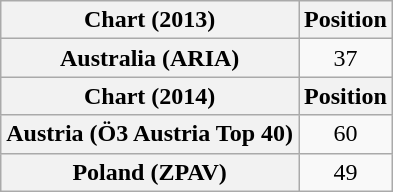<table class="wikitable plainrowheaders">
<tr>
<th>Chart (2013)</th>
<th>Position</th>
</tr>
<tr>
<th scope="row">Australia (ARIA)</th>
<td style="text-align:center;">37</td>
</tr>
<tr>
<th>Chart (2014)</th>
<th>Position</th>
</tr>
<tr>
<th scope="row">Austria (Ö3 Austria Top 40)</th>
<td style="text-align:center;">60</td>
</tr>
<tr>
<th scope="row">Poland (ZPAV)</th>
<td style="text-align:center;">49</td>
</tr>
</table>
